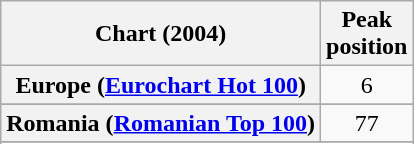<table class="wikitable sortable plainrowheaders" style="text-align:center">
<tr>
<th>Chart (2004)</th>
<th>Peak<br>position</th>
</tr>
<tr>
<th scope="row">Europe (<a href='#'>Eurochart Hot 100</a>)</th>
<td>6</td>
</tr>
<tr>
</tr>
<tr>
</tr>
<tr>
</tr>
<tr>
</tr>
<tr>
<th scope="row">Romania (<a href='#'>Romanian Top 100</a>)</th>
<td>77</td>
</tr>
<tr>
</tr>
<tr>
</tr>
<tr>
</tr>
</table>
